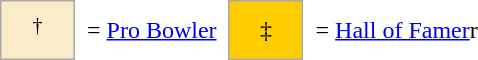<table border=0 cellspacing="0" cellpadding="8">
<tr>
<td style="background-color:#faecc8; border:1px solid #aaaaaa; width:2em;" align=center><sup>†</sup></td>
<td>= <a href='#'>Pro Bowler</a></td>
<td style="background-color:#FFCC00; border:1px solid #aaaaaa; width:2em; text-align:center;">‡</td>
<td>= <a href='#'>Hall of Famer</a>r</td>
</tr>
</table>
